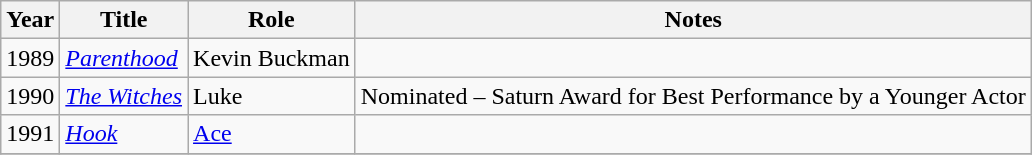<table class="wikitable">
<tr>
<th>Year</th>
<th>Title</th>
<th>Role</th>
<th>Notes</th>
</tr>
<tr>
<td>1989</td>
<td><em><a href='#'>Parenthood</a></em></td>
<td>Kevin Buckman</td>
<td></td>
</tr>
<tr>
<td>1990</td>
<td><em><a href='#'>The Witches</a></em></td>
<td>Luke</td>
<td>Nominated – Saturn Award for Best Performance by a Younger Actor</td>
</tr>
<tr>
<td>1991</td>
<td><em><a href='#'>Hook</a></em></td>
<td><a href='#'>Ace</a></td>
<td></td>
</tr>
<tr>
</tr>
</table>
